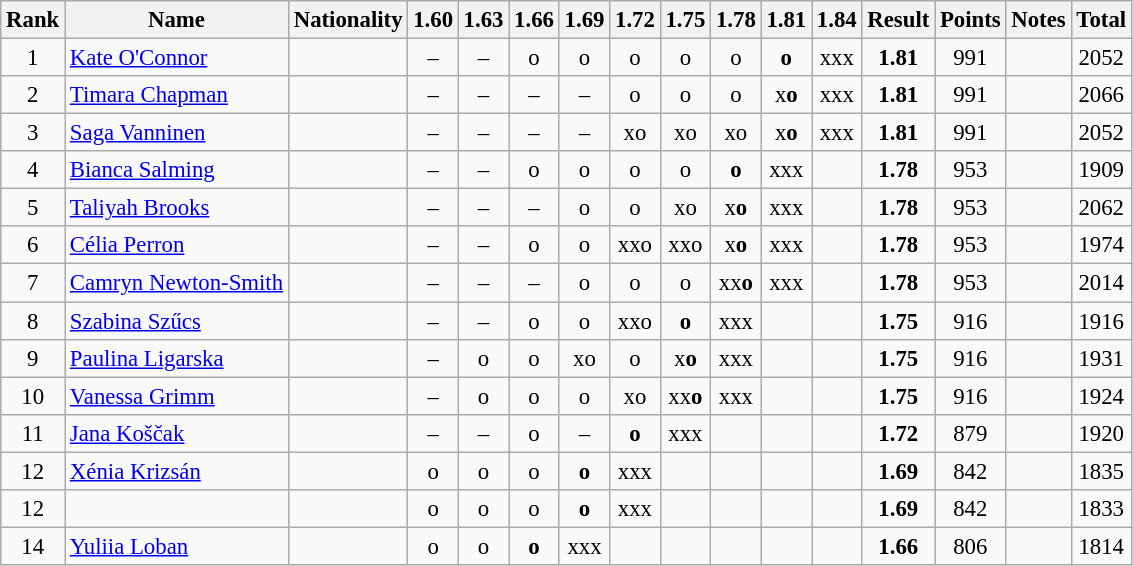<table class="wikitable sortable" style="text-align:center; font-size:95%">
<tr>
<th>Rank</th>
<th>Name</th>
<th>Nationality</th>
<th>1.60</th>
<th>1.63</th>
<th>1.66</th>
<th>1.69</th>
<th>1.72</th>
<th>1.75</th>
<th>1.78</th>
<th>1.81</th>
<th>1.84</th>
<th>Result</th>
<th>Points</th>
<th>Notes</th>
<th>Total</th>
</tr>
<tr>
<td>1</td>
<td align="left"><a href='#'>Kate O'Connor</a></td>
<td align=left></td>
<td>–</td>
<td>–</td>
<td>o</td>
<td>o</td>
<td>o</td>
<td>o</td>
<td>o</td>
<td><strong>o</strong></td>
<td>xxx</td>
<td><strong>1.81</strong></td>
<td>991</td>
<td></td>
<td>2052</td>
</tr>
<tr>
<td>2</td>
<td align="left"><a href='#'>Timara Chapman</a></td>
<td align=left></td>
<td>–</td>
<td>–</td>
<td>–</td>
<td>–</td>
<td>o</td>
<td>o</td>
<td>o</td>
<td>x<strong>o</strong></td>
<td>xxx</td>
<td><strong>1.81</strong></td>
<td>991</td>
<td></td>
<td>2066</td>
</tr>
<tr>
<td>3</td>
<td align="left"><a href='#'>Saga Vanninen</a></td>
<td align=left></td>
<td>–</td>
<td>–</td>
<td>–</td>
<td>–</td>
<td>xo</td>
<td>xo</td>
<td>xo</td>
<td>x<strong>o</strong></td>
<td>xxx</td>
<td><strong>1.81</strong></td>
<td>991</td>
<td></td>
<td>2052</td>
</tr>
<tr>
<td>4</td>
<td align="left"><a href='#'>Bianca Salming</a></td>
<td align=left></td>
<td>–</td>
<td>–</td>
<td>o</td>
<td>o</td>
<td>o</td>
<td>o</td>
<td><strong>o</strong></td>
<td>xxx</td>
<td></td>
<td><strong>1.78</strong></td>
<td>953</td>
<td></td>
<td>1909</td>
</tr>
<tr>
<td>5</td>
<td align="left"><a href='#'>Taliyah Brooks</a></td>
<td align=left></td>
<td>–</td>
<td>–</td>
<td>–</td>
<td>o</td>
<td>o</td>
<td>xo</td>
<td>x<strong>o</strong></td>
<td>xxx</td>
<td></td>
<td><strong>1.78</strong></td>
<td>953</td>
<td></td>
<td>2062</td>
</tr>
<tr>
<td>6</td>
<td align="left"><a href='#'>Célia Perron</a></td>
<td align=left></td>
<td>–</td>
<td>–</td>
<td>o</td>
<td>o</td>
<td>xxo</td>
<td>xxo</td>
<td>x<strong>o</strong></td>
<td>xxx</td>
<td></td>
<td><strong>1.78</strong></td>
<td>953</td>
<td></td>
<td>1974</td>
</tr>
<tr>
<td>7</td>
<td align="left"><a href='#'>Camryn Newton-Smith</a></td>
<td align=left></td>
<td>–</td>
<td>–</td>
<td>–</td>
<td>o</td>
<td>o</td>
<td>o</td>
<td>xx<strong>o</strong></td>
<td>xxx</td>
<td></td>
<td><strong>1.78</strong></td>
<td>953</td>
<td></td>
<td>2014</td>
</tr>
<tr>
<td>8</td>
<td align="left"><a href='#'>Szabina Szűcs</a></td>
<td align=left></td>
<td>–</td>
<td>–</td>
<td>o</td>
<td>o</td>
<td>xxo</td>
<td><strong>o</strong></td>
<td>xxx</td>
<td></td>
<td></td>
<td><strong>1.75</strong></td>
<td>916</td>
<td></td>
<td>1916</td>
</tr>
<tr>
<td>9</td>
<td align="left"><a href='#'>Paulina Ligarska</a></td>
<td align=left></td>
<td>–</td>
<td>o</td>
<td>o</td>
<td>xo</td>
<td>o</td>
<td>x<strong>o</strong></td>
<td>xxx</td>
<td></td>
<td></td>
<td><strong>1.75</strong></td>
<td>916</td>
<td></td>
<td>1931</td>
</tr>
<tr>
<td>10</td>
<td align="left"><a href='#'>Vanessa Grimm</a></td>
<td align=left></td>
<td>–</td>
<td>o</td>
<td>o</td>
<td>o</td>
<td>xo</td>
<td>xx<strong>o</strong></td>
<td>xxx</td>
<td></td>
<td></td>
<td><strong>1.75</strong></td>
<td>916</td>
<td></td>
<td>1924</td>
</tr>
<tr>
<td>11</td>
<td align="left"><a href='#'>Jana Koščak</a></td>
<td align=left></td>
<td>–</td>
<td>–</td>
<td>o</td>
<td>–</td>
<td><strong>o</strong></td>
<td>xxx</td>
<td></td>
<td></td>
<td></td>
<td><strong>1.72</strong></td>
<td>879</td>
<td></td>
<td>1920</td>
</tr>
<tr>
<td>12</td>
<td align="left"><a href='#'>Xénia Krizsán</a></td>
<td align=left></td>
<td>o</td>
<td>o</td>
<td>o</td>
<td><strong>o</strong></td>
<td>xxx</td>
<td></td>
<td></td>
<td></td>
<td></td>
<td><strong>1.69</strong></td>
<td>842</td>
<td></td>
<td>1835</td>
</tr>
<tr>
<td>12</td>
<td align="left"></td>
<td align=left></td>
<td>o</td>
<td>o</td>
<td>o</td>
<td><strong>o</strong></td>
<td>xxx</td>
<td></td>
<td></td>
<td></td>
<td></td>
<td><strong>1.69</strong></td>
<td>842</td>
<td></td>
<td>1833</td>
</tr>
<tr>
<td>14</td>
<td align="left"><a href='#'>Yuliia Loban</a></td>
<td align=left></td>
<td>o</td>
<td>o</td>
<td><strong>o</strong></td>
<td>xxx</td>
<td></td>
<td></td>
<td></td>
<td></td>
<td></td>
<td><strong>1.66</strong></td>
<td>806</td>
<td></td>
<td>1814</td>
</tr>
</table>
